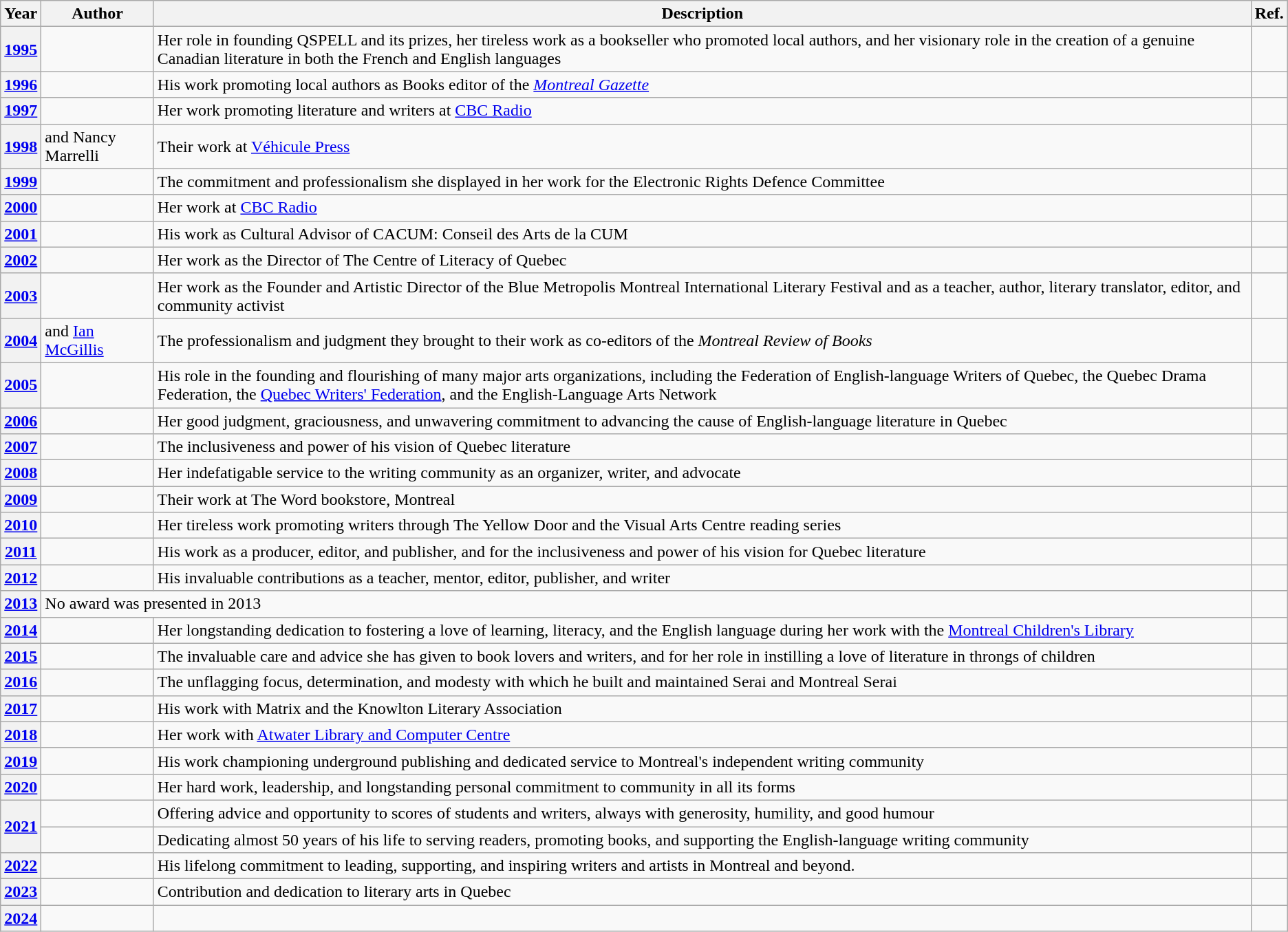<table class="wikitable sortable mw-collapsible">
<tr>
<th>Year</th>
<th>Author</th>
<th>Description</th>
<th>Ref.</th>
</tr>
<tr>
<th><a href='#'>1995</a></th>
<td></td>
<td>Her role in founding QSPELL and its prizes, her tireless work as a bookseller who promoted local authors, and her visionary role in the creation of a genuine Canadian literature in both the French and English languages</td>
<td></td>
</tr>
<tr>
<th><a href='#'>1996</a></th>
<td></td>
<td>His work promoting local authors as Books editor of the <em><a href='#'>Montreal Gazette</a></em></td>
<td></td>
</tr>
<tr>
<th><a href='#'>1997</a></th>
<td></td>
<td>Her work promoting literature and writers at <a href='#'>CBC Radio</a></td>
<td></td>
</tr>
<tr>
<th><a href='#'>1998</a></th>
<td> and Nancy Marrelli</td>
<td>Their work at <a href='#'>Véhicule Press</a></td>
<td></td>
</tr>
<tr>
<th><a href='#'>1999</a></th>
<td></td>
<td>The commitment and professionalism she displayed in her work for the Electronic Rights Defence Committee</td>
<td></td>
</tr>
<tr>
<th><a href='#'>2000</a></th>
<td></td>
<td>Her work at <a href='#'>CBC Radio</a></td>
<td></td>
</tr>
<tr>
<th><a href='#'>2001</a></th>
<td></td>
<td>His work as Cultural Advisor of CACUM: Conseil des Arts de la CUM</td>
<td></td>
</tr>
<tr>
<th><a href='#'>2002</a></th>
<td></td>
<td>Her work as the Director of The Centre of Literacy of Quebec</td>
<td></td>
</tr>
<tr>
<th><a href='#'>2003</a></th>
<td></td>
<td>Her work as the Founder and Artistic Director of the Blue Metropolis Montreal International Literary Festival and as a teacher, author, literary translator, editor, and community activist</td>
<td></td>
</tr>
<tr>
<th><a href='#'>2004</a></th>
<td> and <a href='#'>Ian McGillis</a></td>
<td>The professionalism and judgment they brought to their work as co-editors of the <em>Montreal Review of Books</em></td>
<td></td>
</tr>
<tr>
<th><a href='#'>2005</a></th>
<td></td>
<td>His role in the founding and flourishing of many major arts organizations, including the Federation of English-language Writers of Quebec, the Quebec Drama Federation, the <a href='#'>Quebec Writers' Federation</a>, and the English-Language Arts Network</td>
<td></td>
</tr>
<tr>
<th><a href='#'>2006</a></th>
<td></td>
<td>Her good judgment, graciousness, and unwavering commitment to advancing the cause of English-language literature in Quebec</td>
<td></td>
</tr>
<tr>
<th><a href='#'>2007</a></th>
<td></td>
<td>The inclusiveness and power of his vision of Quebec literature</td>
<td></td>
</tr>
<tr>
<th><a href='#'>2008</a></th>
<td></td>
<td>Her indefatigable service to the writing community as an organizer, writer, and advocate</td>
<td></td>
</tr>
<tr>
<th><a href='#'>2009</a></th>
<td></td>
<td>Their work at The Word bookstore, Montreal</td>
<td></td>
</tr>
<tr>
<th><a href='#'>2010</a></th>
<td></td>
<td>Her tireless work promoting writers through The Yellow Door and the Visual Arts Centre reading series</td>
<td></td>
</tr>
<tr>
<th><a href='#'>2011</a></th>
<td></td>
<td>His work as a producer, editor, and publisher, and for the inclusiveness and power of his vision for Quebec literature</td>
<td></td>
</tr>
<tr>
<th><a href='#'>2012</a></th>
<td></td>
<td>His invaluable contributions as a teacher, mentor, editor, publisher, and writer</td>
<td></td>
</tr>
<tr>
<th><a href='#'>2013</a></th>
<td colspan="2">No award was presented in 2013</td>
<td></td>
</tr>
<tr>
<th><a href='#'>2014</a></th>
<td></td>
<td>Her longstanding dedication to fostering a love of learning, literacy, and the English language during her work with the <a href='#'>Montreal Children's Library</a></td>
<td></td>
</tr>
<tr>
<th><a href='#'>2015</a></th>
<td></td>
<td>The invaluable care and advice she has given to book lovers and writers, and for her role in instilling a love of literature in throngs of children</td>
<td></td>
</tr>
<tr>
<th><a href='#'>2016</a></th>
<td></td>
<td>The unflagging focus, determination, and modesty with which he built and maintained Serai and Montreal Serai</td>
<td></td>
</tr>
<tr>
<th><a href='#'>2017</a></th>
<td></td>
<td>His work with Matrix and the Knowlton Literary Association</td>
<td></td>
</tr>
<tr>
<th><a href='#'>2018</a></th>
<td></td>
<td>Her work with <a href='#'>Atwater Library and Computer Centre</a></td>
<td></td>
</tr>
<tr>
<th><a href='#'>2019</a></th>
<td></td>
<td>His work championing underground publishing and dedicated service to Montreal's independent writing community</td>
<td></td>
</tr>
<tr>
<th><a href='#'>2020</a></th>
<td></td>
<td>Her hard work, leadership, and longstanding personal commitment to community in all its forms</td>
<td></td>
</tr>
<tr>
<th rowspan="2"><a href='#'>2021</a></th>
<td></td>
<td>Offering advice and opportunity to scores of students and writers, always with generosity, humility, and good humour</td>
<td></td>
</tr>
<tr>
<td></td>
<td>Dedicating almost 50 years of his life to serving readers, promoting books, and supporting the English-language writing community</td>
<td></td>
</tr>
<tr>
<th><a href='#'>2022</a></th>
<td></td>
<td>His lifelong commitment to leading, supporting, and inspiring writers and artists in Montreal and beyond.</td>
<td></td>
</tr>
<tr>
<th><a href='#'>2023</a></th>
<td></td>
<td>Contribution and dedication to literary arts in Quebec</td>
<td></td>
</tr>
<tr>
<th><a href='#'>2024</a></th>
<td></td>
<td></td>
<td></td>
</tr>
</table>
